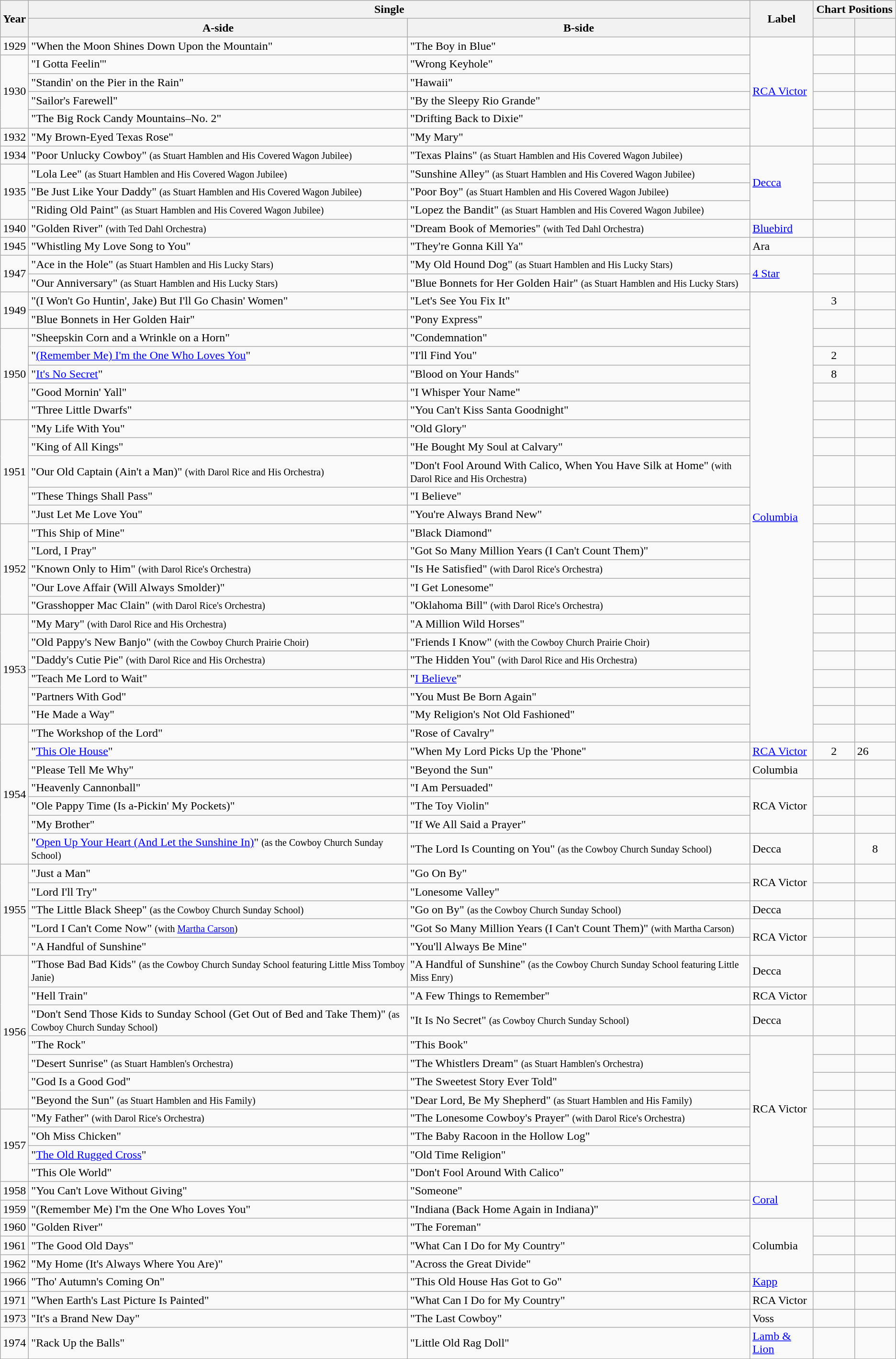<table class="wikitable">
<tr>
<th rowspan="2">Year</th>
<th colspan="2">Single</th>
<th rowspan="2">Label</th>
<th colspan="2">Chart Positions</th>
</tr>
<tr>
<th>A-side</th>
<th>B-side</th>
<th width="50"></th>
<th width="50"></th>
</tr>
<tr>
<td>1929</td>
<td>"When the Moon Shines Down Upon the Mountain"</td>
<td>"The Boy in Blue"</td>
<td rowspan="6"><a href='#'>RCA Victor</a></td>
<td></td>
<td></td>
</tr>
<tr>
<td rowspan="4">1930</td>
<td>"I Gotta Feelin'"</td>
<td>"Wrong Keyhole"</td>
<td></td>
<td></td>
</tr>
<tr>
<td>"Standin' on the Pier in the Rain"</td>
<td>"Hawaii"</td>
<td></td>
<td></td>
</tr>
<tr>
<td>"Sailor's Farewell"</td>
<td>"By the Sleepy Rio Grande"</td>
<td></td>
<td></td>
</tr>
<tr>
<td>"The Big Rock Candy Mountains–No. 2"</td>
<td>"Drifting Back to Dixie"</td>
<td></td>
<td></td>
</tr>
<tr>
<td>1932</td>
<td>"My Brown-Eyed Texas Rose"</td>
<td>"My Mary"</td>
<td></td>
<td></td>
</tr>
<tr>
<td>1934</td>
<td>"Poor Unlucky Cowboy" <small>(as Stuart Hamblen and His Covered Wagon Jubilee)</small></td>
<td>"Texas Plains" <small>(as Stuart Hamblen and His Covered Wagon Jubilee)</small></td>
<td rowspan="4"><a href='#'>Decca</a></td>
<td></td>
<td></td>
</tr>
<tr>
<td rowspan="3">1935</td>
<td>"Lola Lee" <small>(as Stuart Hamblen and His Covered Wagon Jubilee)</small></td>
<td>"Sunshine Alley" <small>(as Stuart Hamblen and His Covered Wagon Jubilee)</small></td>
<td></td>
<td></td>
</tr>
<tr>
<td>"Be Just Like Your Daddy" <small>(as Stuart Hamblen and His Covered Wagon Jubilee)</small></td>
<td>"Poor Boy" <small>(as Stuart Hamblen and His Covered Wagon Jubilee)</small></td>
<td></td>
<td></td>
</tr>
<tr>
<td>"Riding Old Paint" <small>(as Stuart Hamblen and His Covered Wagon Jubilee)</small></td>
<td>"Lopez the Bandit" <small>(as Stuart Hamblen and His Covered Wagon Jubilee)</small></td>
<td></td>
<td></td>
</tr>
<tr>
<td>1940</td>
<td>"Golden River" <small>(with Ted Dahl Orchestra)</small></td>
<td>"Dream Book of Memories" <small>(with Ted Dahl Orchestra)</small></td>
<td><a href='#'>Bluebird</a></td>
<td></td>
<td></td>
</tr>
<tr>
<td>1945</td>
<td>"Whistling My Love Song to You"</td>
<td>"They're Gonna Kill Ya"</td>
<td>Ara</td>
<td></td>
<td></td>
</tr>
<tr>
<td rowspan="2">1947</td>
<td>"Ace in the Hole" <small>(as Stuart Hamblen and His Lucky Stars)</small></td>
<td>"My Old Hound Dog" <small>(as Stuart Hamblen and His Lucky Stars)</small></td>
<td rowspan="2"><a href='#'>4 Star</a></td>
<td></td>
<td></td>
</tr>
<tr>
<td>"Our Anniversary" <small>(as Stuart Hamblen and His Lucky Stars)</small></td>
<td>"Blue Bonnets for Her Golden Hair" <small>(as Stuart Hamblen and His Lucky Stars)</small></td>
<td></td>
<td></td>
</tr>
<tr>
<td rowspan="2">1949</td>
<td>"(I Won't Go Huntin', Jake) But I'll Go Chasin' Women"</td>
<td>"Let's See You Fix It"</td>
<td rowspan="24"><a href='#'>Columbia</a></td>
<td align="center">3</td>
<td></td>
</tr>
<tr>
<td>"Blue Bonnets in Her Golden Hair"</td>
<td>"Pony Express"</td>
<td></td>
<td></td>
</tr>
<tr>
<td rowspan="5">1950</td>
<td>"Sheepskin Corn and a Wrinkle on a Horn"</td>
<td>"Condemnation"</td>
<td></td>
<td></td>
</tr>
<tr>
<td>"<a href='#'>(Remember Me) I'm the One Who Loves You</a>"</td>
<td>"I'll Find You"</td>
<td align="center">2</td>
<td></td>
</tr>
<tr>
<td>"<a href='#'>It's No Secret</a>"</td>
<td>"Blood on Your Hands"</td>
<td align="center">8</td>
<td></td>
</tr>
<tr>
<td>"Good Mornin' Yall"</td>
<td>"I Whisper Your Name"</td>
<td align="center"></td>
<td></td>
</tr>
<tr>
<td>"Three Little Dwarfs"</td>
<td>"You Can't Kiss Santa Goodnight"</td>
<td align="center"></td>
<td></td>
</tr>
<tr>
<td rowspan="5">1951</td>
<td>"My Life With You"</td>
<td>"Old Glory"</td>
<td align="center"></td>
<td></td>
</tr>
<tr>
<td>"King of All Kings"</td>
<td>"He Bought My Soul at Calvary"</td>
<td></td>
<td></td>
</tr>
<tr>
<td>"Our Old Captain (Ain't a Man)" <small>(with Darol Rice and His Orchestra)</small></td>
<td>"Don't Fool Around With Calico, When You Have Silk at Home" <small>(with Darol Rice and His Orchestra)</small></td>
<td></td>
<td></td>
</tr>
<tr>
<td>"These Things Shall Pass"</td>
<td>"I Believe"</td>
<td></td>
<td></td>
</tr>
<tr>
<td>"Just Let Me Love You"</td>
<td>"You're Always Brand New"</td>
<td></td>
<td></td>
</tr>
<tr>
<td rowspan="5">1952</td>
<td>"This Ship of Mine"</td>
<td>"Black Diamond"</td>
<td></td>
<td></td>
</tr>
<tr>
<td>"Lord, I Pray"</td>
<td>"Got So Many Million Years (I Can't Count Them)"</td>
<td></td>
<td></td>
</tr>
<tr>
<td>"Known Only to Him" <small>(with Darol Rice's Orchestra)</small></td>
<td>"Is He Satisfied" <small>(with Darol Rice's Orchestra)</small></td>
<td></td>
<td></td>
</tr>
<tr>
<td>"Our Love Affair (Will Always Smolder)"</td>
<td>"I Get Lonesome"</td>
<td></td>
<td></td>
</tr>
<tr>
<td>"Grasshopper Mac Clain" <small>(with Darol Rice's Orchestra)</small></td>
<td>"Oklahoma Bill" <small>(with Darol Rice's Orchestra)</small></td>
<td></td>
<td></td>
</tr>
<tr>
<td rowspan="6">1953</td>
<td>"My Mary" <small>(with Darol Rice and His Orchestra)</small></td>
<td>"A Million Wild Horses"</td>
<td></td>
<td></td>
</tr>
<tr>
<td>"Old Pappy's New Banjo" <small>(with the Cowboy Church Prairie Choir)</small></td>
<td>"Friends I Know" <small>(with the Cowboy Church Prairie Choir)</small></td>
<td></td>
<td></td>
</tr>
<tr>
<td>"Daddy's Cutie Pie" <small>(with Darol Rice and His Orchestra)</small></td>
<td>"The Hidden You" <small>(with Darol Rice and His Orchestra)</small></td>
<td></td>
<td></td>
</tr>
<tr>
<td>"Teach Me Lord to Wait"</td>
<td>"<a href='#'>I Believe</a>"</td>
<td></td>
<td></td>
</tr>
<tr>
<td>"Partners With God"</td>
<td>"You Must Be Born Again"</td>
<td></td>
<td></td>
</tr>
<tr>
<td>"He Made a Way"</td>
<td>"My Religion's Not Old Fashioned"</td>
<td></td>
<td></td>
</tr>
<tr>
<td rowspan="7">1954</td>
<td>"The Workshop of the Lord"</td>
<td>"Rose of Cavalry"</td>
<td></td>
<td></td>
</tr>
<tr>
<td>"<a href='#'>This Ole House</a>"</td>
<td>"When My Lord Picks Up the 'Phone"</td>
<td><a href='#'>RCA Victor</a></td>
<td align="center">2</td>
<td>26</td>
</tr>
<tr>
<td>"Please Tell Me Why"</td>
<td>"Beyond the Sun"</td>
<td>Columbia</td>
<td></td>
<td></td>
</tr>
<tr>
<td>"Heavenly Cannonball"</td>
<td>"I Am Persuaded"</td>
<td rowspan="3">RCA Victor</td>
<td></td>
<td></td>
</tr>
<tr>
<td>"Ole Pappy Time (Is a-Pickin' My Pockets)"</td>
<td>"The Toy Violin"</td>
<td></td>
<td></td>
</tr>
<tr>
<td>"My Brother"</td>
<td>"If We All Said a Prayer"</td>
<td></td>
<td></td>
</tr>
<tr>
<td>"<a href='#'>Open Up Your Heart (And Let the Sunshine In)</a>" <small>(as the Cowboy Church Sunday School)</small></td>
<td>"The Lord Is Counting on You" <small>(as the Cowboy Church Sunday School)</small></td>
<td>Decca</td>
<td></td>
<td align="center">8</td>
</tr>
<tr>
<td rowspan="5">1955</td>
<td>"Just a Man"</td>
<td>"Go On By"</td>
<td rowspan="2">RCA Victor</td>
<td></td>
<td></td>
</tr>
<tr>
<td>"Lord I'll Try"</td>
<td>"Lonesome Valley"</td>
<td></td>
<td></td>
</tr>
<tr>
<td>"The Little Black Sheep" <small>(as the Cowboy Church Sunday School)</small></td>
<td>"Go on By" <small>(as the Cowboy Church Sunday School)</small></td>
<td>Decca</td>
<td></td>
<td></td>
</tr>
<tr>
<td>"Lord I Can't Come Now" <small>(with <a href='#'>Martha Carson</a>)</small></td>
<td>"Got So Many Million Years (I Can't Count Them)" <small>(with Martha Carson)</small></td>
<td rowspan="2">RCA Victor</td>
<td></td>
<td></td>
</tr>
<tr>
<td>"A Handful of Sunshine"</td>
<td>"You'll Always Be Mine"</td>
<td></td>
<td></td>
</tr>
<tr>
<td rowspan="7">1956</td>
<td>"Those Bad Bad Kids" <small>(as the Cowboy Church Sunday School featuring Little Miss Tomboy Janie)</small></td>
<td>"A Handful of Sunshine" <small>(as the Cowboy Church Sunday School featuring Little Miss Enry)</small></td>
<td>Decca</td>
<td></td>
<td></td>
</tr>
<tr>
<td>"Hell Train"</td>
<td>"A Few Things to Remember"</td>
<td>RCA Victor</td>
<td></td>
<td></td>
</tr>
<tr>
<td>"Don't Send Those Kids to Sunday School (Get Out of Bed and Take Them)" <small>(as Cowboy Church Sunday School)</small></td>
<td>"It Is No Secret" <small>(as Cowboy Church Sunday School)</small></td>
<td>Decca</td>
<td></td>
<td></td>
</tr>
<tr>
<td>"The Rock"</td>
<td>"This Book"</td>
<td rowspan="8">RCA Victor</td>
<td></td>
<td></td>
</tr>
<tr>
<td>"Desert Sunrise" <small>(as Stuart Hamblen's Orchestra)</small></td>
<td>"The Whistlers Dream" <small>(as Stuart Hamblen's Orchestra)</small></td>
<td></td>
<td></td>
</tr>
<tr>
<td>"God Is a Good God"</td>
<td>"The Sweetest Story Ever Told"</td>
<td></td>
<td></td>
</tr>
<tr>
<td>"Beyond the Sun" <small>(as Stuart Hamblen and His Family)</small></td>
<td>"Dear Lord, Be My Shepherd" <small>(as Stuart Hamblen and His Family)</small></td>
<td></td>
<td></td>
</tr>
<tr>
<td rowspan="4">1957</td>
<td>"My Father" <small>(with Darol Rice's Orchestra)</small></td>
<td>"The Lonesome Cowboy's Prayer" <small>(with Darol Rice's Orchestra)</small></td>
<td></td>
<td></td>
</tr>
<tr>
<td>"Oh Miss Chicken"</td>
<td>"The Baby Racoon in the Hollow Log"</td>
<td></td>
<td></td>
</tr>
<tr>
<td>"<a href='#'>The Old Rugged Cross</a>"</td>
<td>"Old Time Religion"</td>
<td></td>
<td></td>
</tr>
<tr>
<td>"This Ole World"</td>
<td>"Don't Fool Around With Calico"</td>
<td></td>
<td></td>
</tr>
<tr>
<td>1958</td>
<td>"You Can't Love Without Giving"</td>
<td>"Someone"</td>
<td rowspan="2"><a href='#'>Coral</a></td>
<td></td>
<td></td>
</tr>
<tr>
<td>1959</td>
<td>"(Remember Me) I'm the One Who Loves You"</td>
<td>"Indiana (Back Home Again in Indiana)"</td>
<td></td>
<td></td>
</tr>
<tr>
<td>1960</td>
<td>"Golden River"</td>
<td>"The Foreman"</td>
<td rowspan="3">Columbia</td>
<td></td>
<td></td>
</tr>
<tr>
<td>1961</td>
<td>"The Good Old Days"</td>
<td>"What Can I Do for My Country"</td>
<td></td>
<td></td>
</tr>
<tr>
<td>1962</td>
<td>"My Home (It's Always Where You Are)"</td>
<td>"Across the Great Divide"</td>
<td></td>
<td></td>
</tr>
<tr>
<td>1966</td>
<td>"Tho' Autumn's Coming On"</td>
<td>"This Old House Has Got to Go"</td>
<td><a href='#'>Kapp</a></td>
<td></td>
<td></td>
</tr>
<tr>
<td>1971</td>
<td>"When Earth's Last Picture Is Painted"</td>
<td>"What Can I Do for My Country"</td>
<td>RCA Victor</td>
<td></td>
<td></td>
</tr>
<tr>
<td>1973</td>
<td>"It's a Brand New Day"</td>
<td>"The Last Cowboy"</td>
<td>Voss</td>
<td></td>
<td></td>
</tr>
<tr>
<td>1974</td>
<td>"Rack Up the Balls"</td>
<td>"Little Old Rag Doll"</td>
<td><a href='#'>Lamb & Lion</a></td>
<td></td>
<td></td>
</tr>
</table>
